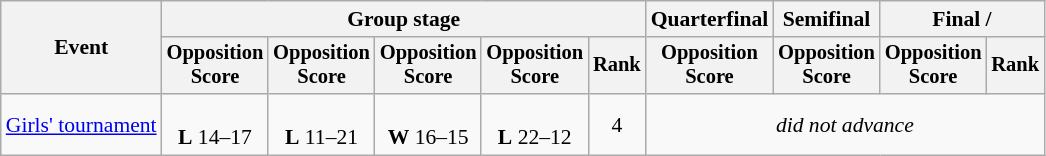<table class="wikitable" style="font-size:90%">
<tr>
<th rowspan=2>Event</th>
<th colspan=5>Group stage</th>
<th>Quarterfinal</th>
<th>Semifinal</th>
<th colspan=2>Final / </th>
</tr>
<tr style="font-size:95%">
<th>Opposition<br>Score</th>
<th>Opposition<br>Score</th>
<th>Opposition<br>Score</th>
<th>Opposition<br>Score</th>
<th>Rank</th>
<th>Opposition<br>Score</th>
<th>Opposition<br>Score</th>
<th>Opposition<br>Score</th>
<th>Rank</th>
</tr>
<tr align=center>
<td align=left><a href='#'>Girls' tournament</a></td>
<td><br><strong>L</strong> 14–17</td>
<td><br><strong>L</strong> 11–21</td>
<td><br><strong>W</strong> 16–15</td>
<td><br><strong>L</strong> 22–12</td>
<td>4</td>
<td colspan=4><em>did not advance</em></td>
</tr>
</table>
